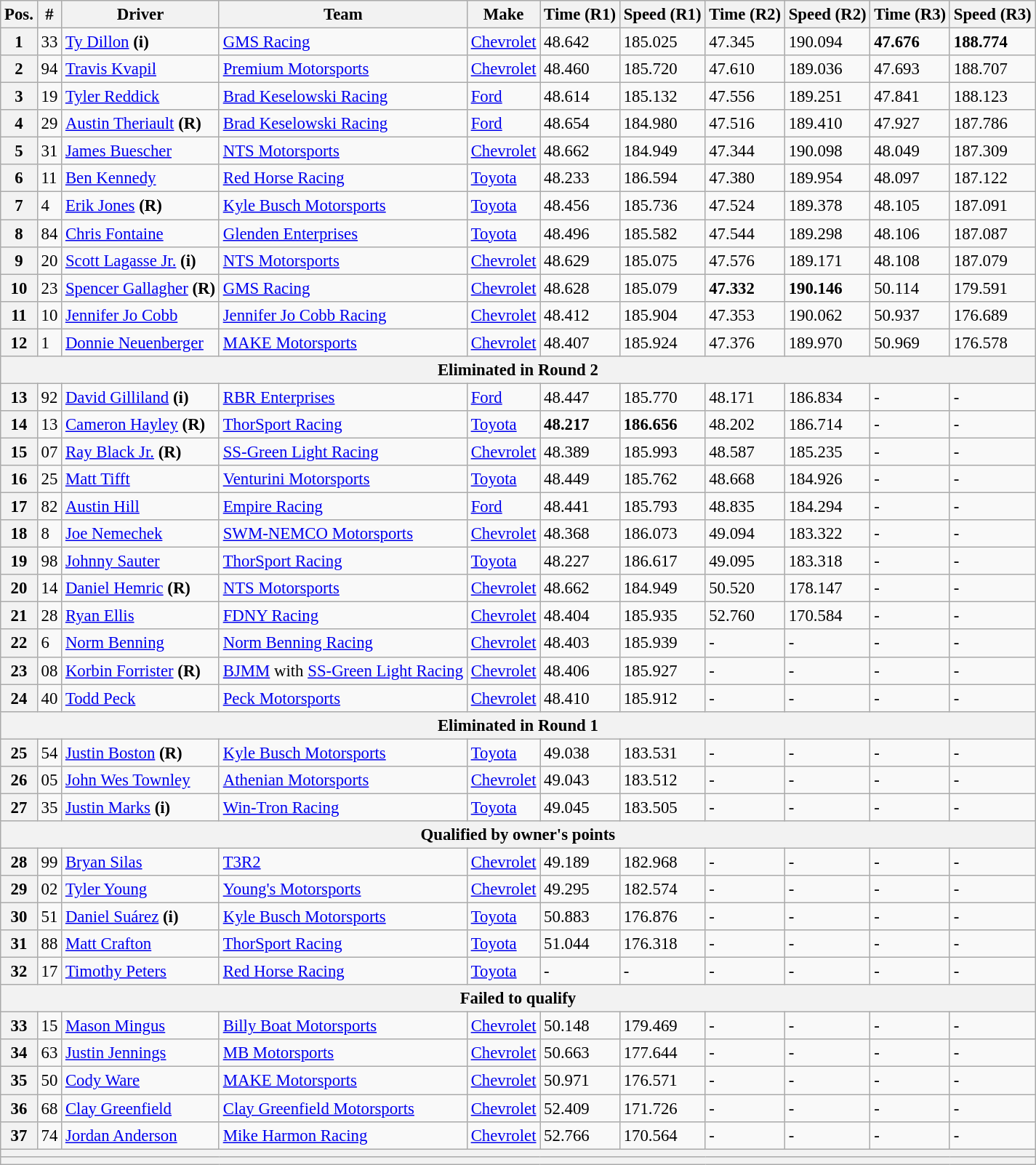<table class="wikitable" style="font-size: 95%;">
<tr>
<th>Pos.</th>
<th>#</th>
<th>Driver</th>
<th>Team</th>
<th>Make</th>
<th>Time (R1)</th>
<th>Speed (R1)</th>
<th>Time (R2)</th>
<th>Speed (R2)</th>
<th>Time (R3)</th>
<th>Speed (R3)</th>
</tr>
<tr>
<th>1</th>
<td>33</td>
<td><a href='#'>Ty Dillon</a> <strong>(i)</strong></td>
<td><a href='#'>GMS Racing</a></td>
<td><a href='#'>Chevrolet</a></td>
<td>48.642</td>
<td>185.025</td>
<td>47.345</td>
<td>190.094</td>
<td><strong>47.676</strong></td>
<td><strong>188.774</strong></td>
</tr>
<tr>
<th>2</th>
<td>94</td>
<td><a href='#'>Travis Kvapil</a></td>
<td><a href='#'>Premium Motorsports</a></td>
<td><a href='#'>Chevrolet</a></td>
<td>48.460</td>
<td>185.720</td>
<td>47.610</td>
<td>189.036</td>
<td>47.693</td>
<td>188.707</td>
</tr>
<tr>
<th>3</th>
<td>19</td>
<td><a href='#'>Tyler Reddick</a></td>
<td><a href='#'>Brad Keselowski Racing</a></td>
<td><a href='#'>Ford</a></td>
<td>48.614</td>
<td>185.132</td>
<td>47.556</td>
<td>189.251</td>
<td>47.841</td>
<td>188.123</td>
</tr>
<tr>
<th>4</th>
<td>29</td>
<td><a href='#'>Austin Theriault</a> <strong>(R)</strong></td>
<td><a href='#'>Brad Keselowski Racing</a></td>
<td><a href='#'>Ford</a></td>
<td>48.654</td>
<td>184.980</td>
<td>47.516</td>
<td>189.410</td>
<td>47.927</td>
<td>187.786</td>
</tr>
<tr>
<th>5</th>
<td>31</td>
<td><a href='#'>James Buescher</a></td>
<td><a href='#'>NTS Motorsports</a></td>
<td><a href='#'>Chevrolet</a></td>
<td>48.662</td>
<td>184.949</td>
<td>47.344</td>
<td>190.098</td>
<td>48.049</td>
<td>187.309</td>
</tr>
<tr>
<th>6</th>
<td>11</td>
<td><a href='#'>Ben Kennedy</a></td>
<td><a href='#'>Red Horse Racing</a></td>
<td><a href='#'>Toyota</a></td>
<td>48.233</td>
<td>186.594</td>
<td>47.380</td>
<td>189.954</td>
<td>48.097</td>
<td>187.122</td>
</tr>
<tr>
<th>7</th>
<td>4</td>
<td><a href='#'>Erik Jones</a> <strong>(R)</strong></td>
<td><a href='#'>Kyle Busch Motorsports</a></td>
<td><a href='#'>Toyota</a></td>
<td>48.456</td>
<td>185.736</td>
<td>47.524</td>
<td>189.378</td>
<td>48.105</td>
<td>187.091</td>
</tr>
<tr>
<th>8</th>
<td>84</td>
<td><a href='#'>Chris Fontaine</a></td>
<td><a href='#'>Glenden Enterprises</a></td>
<td><a href='#'>Toyota</a></td>
<td>48.496</td>
<td>185.582</td>
<td>47.544</td>
<td>189.298</td>
<td>48.106</td>
<td>187.087</td>
</tr>
<tr>
<th>9</th>
<td>20</td>
<td><a href='#'>Scott Lagasse Jr.</a> <strong>(i)</strong></td>
<td><a href='#'>NTS Motorsports</a></td>
<td><a href='#'>Chevrolet</a></td>
<td>48.629</td>
<td>185.075</td>
<td>47.576</td>
<td>189.171</td>
<td>48.108</td>
<td>187.079</td>
</tr>
<tr>
<th>10</th>
<td>23</td>
<td><a href='#'>Spencer Gallagher</a> <strong>(R)</strong></td>
<td><a href='#'>GMS Racing</a></td>
<td><a href='#'>Chevrolet</a></td>
<td>48.628</td>
<td>185.079</td>
<td><strong>47.332</strong></td>
<td><strong>190.146</strong></td>
<td>50.114</td>
<td>179.591</td>
</tr>
<tr>
<th>11</th>
<td>10</td>
<td><a href='#'>Jennifer Jo Cobb</a></td>
<td><a href='#'>Jennifer Jo Cobb Racing</a></td>
<td><a href='#'>Chevrolet</a></td>
<td>48.412</td>
<td>185.904</td>
<td>47.353</td>
<td>190.062</td>
<td>50.937</td>
<td>176.689</td>
</tr>
<tr>
<th>12</th>
<td>1</td>
<td><a href='#'>Donnie Neuenberger</a></td>
<td><a href='#'>MAKE Motorsports</a></td>
<td><a href='#'>Chevrolet</a></td>
<td>48.407</td>
<td>185.924</td>
<td>47.376</td>
<td>189.970</td>
<td>50.969</td>
<td>176.578</td>
</tr>
<tr>
<th colspan="11">Eliminated in Round 2</th>
</tr>
<tr>
<th>13</th>
<td>92</td>
<td><a href='#'>David Gilliland</a> <strong>(i)</strong></td>
<td><a href='#'>RBR Enterprises</a></td>
<td><a href='#'>Ford</a></td>
<td>48.447</td>
<td>185.770</td>
<td>48.171</td>
<td>186.834</td>
<td>-</td>
<td>-</td>
</tr>
<tr>
<th>14</th>
<td>13</td>
<td><a href='#'>Cameron Hayley</a> <strong>(R)</strong></td>
<td><a href='#'>ThorSport Racing</a></td>
<td><a href='#'>Toyota</a></td>
<td><strong>48.217</strong></td>
<td><strong>186.656</strong></td>
<td>48.202</td>
<td>186.714</td>
<td>-</td>
<td>-</td>
</tr>
<tr>
<th>15</th>
<td>07</td>
<td><a href='#'>Ray Black Jr.</a> <strong>(R)</strong></td>
<td><a href='#'>SS-Green Light Racing</a></td>
<td><a href='#'>Chevrolet</a></td>
<td>48.389</td>
<td>185.993</td>
<td>48.587</td>
<td>185.235</td>
<td>-</td>
<td>-</td>
</tr>
<tr>
<th>16</th>
<td>25</td>
<td><a href='#'>Matt Tifft</a></td>
<td><a href='#'>Venturini Motorsports</a></td>
<td><a href='#'>Toyota</a></td>
<td>48.449</td>
<td>185.762</td>
<td>48.668</td>
<td>184.926</td>
<td>-</td>
<td>-</td>
</tr>
<tr>
<th>17</th>
<td>82</td>
<td><a href='#'>Austin Hill</a></td>
<td><a href='#'>Empire Racing</a></td>
<td><a href='#'>Ford</a></td>
<td>48.441</td>
<td>185.793</td>
<td>48.835</td>
<td>184.294</td>
<td>-</td>
<td>-</td>
</tr>
<tr>
<th>18</th>
<td>8</td>
<td><a href='#'>Joe Nemechek</a></td>
<td><a href='#'>SWM-NEMCO Motorsports</a></td>
<td><a href='#'>Chevrolet</a></td>
<td>48.368</td>
<td>186.073</td>
<td>49.094</td>
<td>183.322</td>
<td>-</td>
<td>-</td>
</tr>
<tr>
<th>19</th>
<td>98</td>
<td><a href='#'>Johnny Sauter</a></td>
<td><a href='#'>ThorSport Racing</a></td>
<td><a href='#'>Toyota</a></td>
<td>48.227</td>
<td>186.617</td>
<td>49.095</td>
<td>183.318</td>
<td>-</td>
<td>-</td>
</tr>
<tr>
<th>20</th>
<td>14</td>
<td><a href='#'>Daniel Hemric</a> <strong>(R)</strong></td>
<td><a href='#'>NTS Motorsports</a></td>
<td><a href='#'>Chevrolet</a></td>
<td>48.662</td>
<td>184.949</td>
<td>50.520</td>
<td>178.147</td>
<td>-</td>
<td>-</td>
</tr>
<tr>
<th>21</th>
<td>28</td>
<td><a href='#'>Ryan Ellis</a></td>
<td><a href='#'>FDNY Racing</a></td>
<td><a href='#'>Chevrolet</a></td>
<td>48.404</td>
<td>185.935</td>
<td>52.760</td>
<td>170.584</td>
<td>-</td>
<td>-</td>
</tr>
<tr>
<th>22</th>
<td>6</td>
<td><a href='#'>Norm Benning</a></td>
<td><a href='#'>Norm Benning Racing</a></td>
<td><a href='#'>Chevrolet</a></td>
<td>48.403</td>
<td>185.939</td>
<td>-</td>
<td>-</td>
<td>-</td>
<td>-</td>
</tr>
<tr>
<th>23</th>
<td>08</td>
<td><a href='#'>Korbin Forrister</a> <strong>(R)</strong></td>
<td><a href='#'>BJMM</a> with <a href='#'>SS-Green Light Racing</a></td>
<td><a href='#'>Chevrolet</a></td>
<td>48.406</td>
<td>185.927</td>
<td>-</td>
<td>-</td>
<td>-</td>
<td>-</td>
</tr>
<tr>
<th>24</th>
<td>40</td>
<td><a href='#'>Todd Peck</a></td>
<td><a href='#'>Peck Motorsports</a></td>
<td><a href='#'>Chevrolet</a></td>
<td>48.410</td>
<td>185.912</td>
<td>-</td>
<td>-</td>
<td>-</td>
<td>-</td>
</tr>
<tr>
<th colspan="11">Eliminated in Round 1</th>
</tr>
<tr>
<th>25</th>
<td>54</td>
<td><a href='#'>Justin Boston</a> <strong>(R)</strong></td>
<td><a href='#'>Kyle Busch Motorsports</a></td>
<td><a href='#'>Toyota</a></td>
<td>49.038</td>
<td>183.531</td>
<td>-</td>
<td>-</td>
<td>-</td>
<td>-</td>
</tr>
<tr>
<th>26</th>
<td>05</td>
<td><a href='#'>John Wes Townley</a></td>
<td><a href='#'>Athenian Motorsports</a></td>
<td><a href='#'>Chevrolet</a></td>
<td>49.043</td>
<td>183.512</td>
<td>-</td>
<td>-</td>
<td>-</td>
<td>-</td>
</tr>
<tr>
<th>27</th>
<td>35</td>
<td><a href='#'>Justin Marks</a> <strong>(i)</strong></td>
<td><a href='#'>Win-Tron Racing</a></td>
<td><a href='#'>Toyota</a></td>
<td>49.045</td>
<td>183.505</td>
<td>-</td>
<td>-</td>
<td>-</td>
<td>-</td>
</tr>
<tr>
<th colspan="11">Qualified by owner's points</th>
</tr>
<tr>
<th>28</th>
<td>99</td>
<td><a href='#'>Bryan Silas</a></td>
<td><a href='#'>T3R2</a></td>
<td><a href='#'>Chevrolet</a></td>
<td>49.189</td>
<td>182.968</td>
<td>-</td>
<td>-</td>
<td>-</td>
<td>-</td>
</tr>
<tr>
<th>29</th>
<td>02</td>
<td><a href='#'>Tyler Young</a></td>
<td><a href='#'>Young's Motorsports</a></td>
<td><a href='#'>Chevrolet</a></td>
<td>49.295</td>
<td>182.574</td>
<td>-</td>
<td>-</td>
<td>-</td>
<td>-</td>
</tr>
<tr>
<th>30</th>
<td>51</td>
<td><a href='#'>Daniel Suárez</a> <strong>(i)</strong></td>
<td><a href='#'>Kyle Busch Motorsports</a></td>
<td><a href='#'>Toyota</a></td>
<td>50.883</td>
<td>176.876</td>
<td>-</td>
<td>-</td>
<td>-</td>
<td>-</td>
</tr>
<tr>
<th>31</th>
<td>88</td>
<td><a href='#'>Matt Crafton</a></td>
<td><a href='#'>ThorSport Racing</a></td>
<td><a href='#'>Toyota</a></td>
<td>51.044</td>
<td>176.318</td>
<td>-</td>
<td>-</td>
<td>-</td>
<td>-</td>
</tr>
<tr>
<th>32</th>
<td>17</td>
<td><a href='#'>Timothy Peters</a></td>
<td><a href='#'>Red Horse Racing</a></td>
<td><a href='#'>Toyota</a></td>
<td>-</td>
<td>-</td>
<td>-</td>
<td>-</td>
<td>-</td>
<td>-</td>
</tr>
<tr>
<th colspan="11">Failed to qualify</th>
</tr>
<tr>
<th>33</th>
<td>15</td>
<td><a href='#'>Mason Mingus</a></td>
<td><a href='#'>Billy Boat Motorsports</a></td>
<td><a href='#'>Chevrolet</a></td>
<td>50.148</td>
<td>179.469</td>
<td>-</td>
<td>-</td>
<td>-</td>
<td>-</td>
</tr>
<tr>
<th>34</th>
<td>63</td>
<td><a href='#'>Justin Jennings</a></td>
<td><a href='#'>MB Motorsports</a></td>
<td><a href='#'>Chevrolet</a></td>
<td>50.663</td>
<td>177.644</td>
<td>-</td>
<td>-</td>
<td>-</td>
<td>-</td>
</tr>
<tr>
<th>35</th>
<td>50</td>
<td><a href='#'>Cody Ware</a></td>
<td><a href='#'>MAKE Motorsports</a></td>
<td><a href='#'>Chevrolet</a></td>
<td>50.971</td>
<td>176.571</td>
<td>-</td>
<td>-</td>
<td>-</td>
<td>-</td>
</tr>
<tr>
<th>36</th>
<td>68</td>
<td><a href='#'>Clay Greenfield</a></td>
<td><a href='#'>Clay Greenfield Motorsports</a></td>
<td><a href='#'>Chevrolet</a></td>
<td>52.409</td>
<td>171.726</td>
<td>-</td>
<td>-</td>
<td>-</td>
<td>-</td>
</tr>
<tr>
<th>37</th>
<td>74</td>
<td><a href='#'>Jordan Anderson</a></td>
<td><a href='#'>Mike Harmon Racing</a></td>
<td><a href='#'>Chevrolet</a></td>
<td>52.766</td>
<td>170.564</td>
<td>-</td>
<td>-</td>
<td>-</td>
<td>-</td>
</tr>
<tr>
<th colspan="11"></th>
</tr>
<tr>
<th colspan="11"></th>
</tr>
</table>
